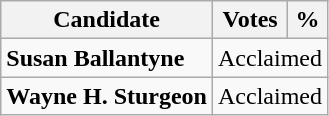<table class="wikitable">
<tr>
<th>Candidate</th>
<th>Votes</th>
<th>%</th>
</tr>
<tr>
<td><strong>Susan Ballantyne</strong></td>
<td colspan="2">Acclaimed</td>
</tr>
<tr>
<td><strong>Wayne H. Sturgeon</strong></td>
<td colspan="2">Acclaimed</td>
</tr>
</table>
